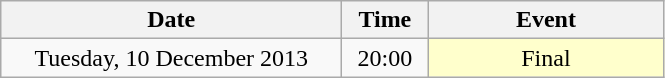<table class = "wikitable" style="text-align:center;">
<tr>
<th width=220>Date</th>
<th width=50>Time</th>
<th width=150>Event</th>
</tr>
<tr>
<td>Tuesday, 10 December 2013</td>
<td>20:00</td>
<td bgcolor=ffffcc>Final</td>
</tr>
</table>
